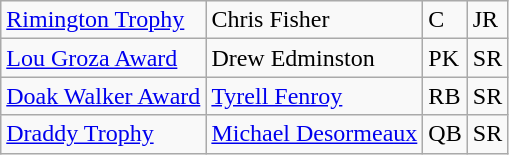<table class="wikitable">
<tr>
<td><a href='#'>Rimington Trophy</a></td>
<td>Chris Fisher</td>
<td>C</td>
<td>JR</td>
</tr>
<tr>
<td><a href='#'>Lou Groza Award</a></td>
<td>Drew Edminston</td>
<td>PK</td>
<td>SR</td>
</tr>
<tr>
<td><a href='#'>Doak Walker Award</a></td>
<td><a href='#'>Tyrell Fenroy</a></td>
<td>RB</td>
<td>SR</td>
</tr>
<tr>
<td><a href='#'>Draddy Trophy</a></td>
<td><a href='#'>Michael Desormeaux</a></td>
<td>QB</td>
<td>SR</td>
</tr>
</table>
